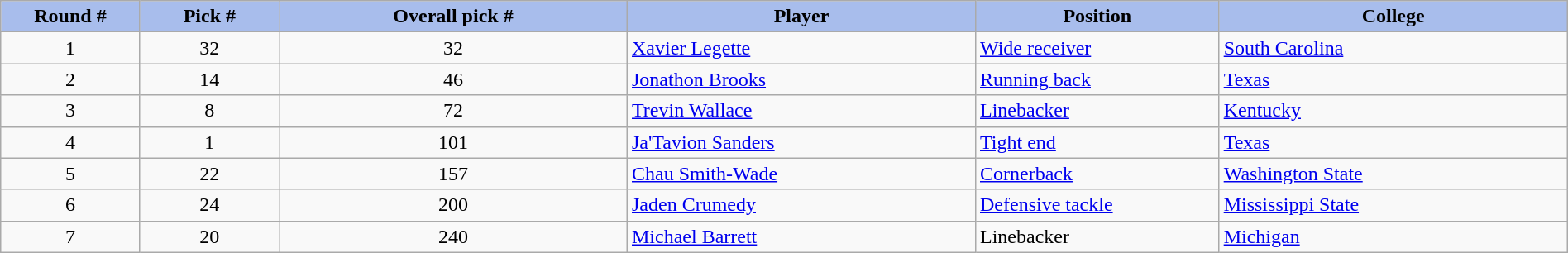<table class="wikitable" style="width: 100%">
<tr>
<th style="background:#A8BDEC;" width="8%">Round #</th>
<th style="background:#A8BDEC;" width="8%">Pick #</th>
<th style="background:#A8BDEC;" width="20%">Overall pick #</th>
<th style="background:#A8BDEC;" width="20%">Player</th>
<th style="background:#A8BDEC;" width="14%">Position</th>
<th style="background:#A8BDEC;" width="20%">College</th>
</tr>
<tr>
<td align="center">1</td>
<td align="center">32</td>
<td align="center">32</td>
<td><a href='#'>Xavier Legette</a></td>
<td><a href='#'>Wide receiver</a></td>
<td><a href='#'>South Carolina</a></td>
</tr>
<tr>
<td align="center">2</td>
<td align="center">14</td>
<td align="center">46</td>
<td><a href='#'>Jonathon Brooks</a></td>
<td><a href='#'>Running back</a></td>
<td><a href='#'>Texas</a></td>
</tr>
<tr>
<td align="center">3</td>
<td align="center">8</td>
<td align="center">72</td>
<td><a href='#'>Trevin Wallace</a></td>
<td><a href='#'>Linebacker</a></td>
<td><a href='#'>Kentucky</a></td>
</tr>
<tr>
<td align="center">4</td>
<td align="center">1</td>
<td align="center">101</td>
<td><a href='#'>Ja'Tavion Sanders</a></td>
<td><a href='#'>Tight end</a></td>
<td><a href='#'>Texas</a></td>
</tr>
<tr>
<td align="center">5</td>
<td align="center">22</td>
<td align="center">157</td>
<td><a href='#'>Chau Smith-Wade</a></td>
<td><a href='#'>Cornerback</a></td>
<td><a href='#'>Washington State</a></td>
</tr>
<tr>
<td align="center">6</td>
<td align="center">24</td>
<td align="center">200</td>
<td><a href='#'>Jaden Crumedy</a></td>
<td><a href='#'>Defensive tackle</a></td>
<td><a href='#'>Mississippi State</a></td>
</tr>
<tr>
<td align="center">7</td>
<td align="center">20</td>
<td align="center">240</td>
<td><a href='#'>Michael Barrett</a></td>
<td>Linebacker</td>
<td><a href='#'>Michigan</a></td>
</tr>
</table>
